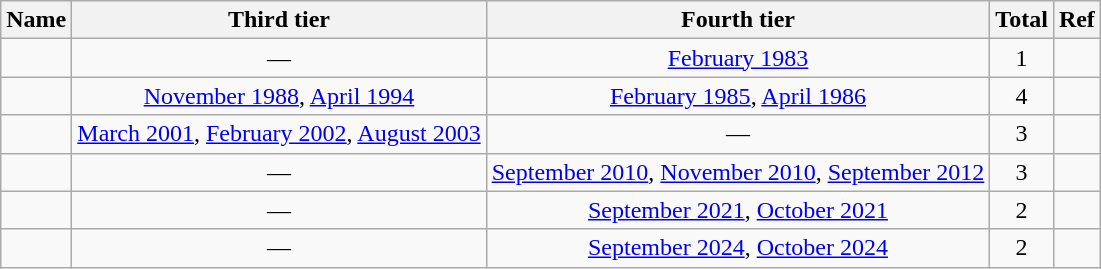<table class="wikitable sortable" style="text-align: center">
<tr>
<th>Name</th>
<th>Third tier</th>
<th>Fourth tier</th>
<th>Total</th>
<th>Ref</th>
</tr>
<tr>
<td style="text-align:left;"></td>
<td>—</td>
<td><a href='#'>February 1983</a></td>
<td>1</td>
<td></td>
</tr>
<tr>
<td style="text-align:left;"></td>
<td><a href='#'>November 1988</a>, <a href='#'>April 1994</a></td>
<td><a href='#'>February 1985</a>, <a href='#'>April 1986</a></td>
<td>4</td>
<td></td>
</tr>
<tr>
<td style="text-align:left;"></td>
<td><a href='#'>March 2001</a>, <a href='#'>February 2002</a>, <a href='#'>August 2003</a></td>
<td>—</td>
<td>3</td>
<td></td>
</tr>
<tr>
<td style="text-align:left;"></td>
<td>—</td>
<td><a href='#'>September 2010</a>, <a href='#'>November 2010</a>, <a href='#'>September 2012</a></td>
<td>3</td>
<td></td>
</tr>
<tr>
<td style="text-align:left;"></td>
<td>—</td>
<td><a href='#'>September 2021</a>, <a href='#'>October 2021</a></td>
<td>2</td>
<td></td>
</tr>
<tr>
<td style="text-align:left;"></td>
<td>—</td>
<td><a href='#'>September 2024</a>, <a href='#'>October 2024</a></td>
<td>2</td>
<td></td>
</tr>
</table>
